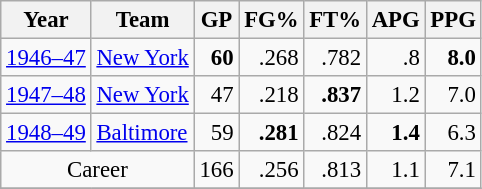<table class="wikitable sortable" style="font-size:95%; text-align:right;">
<tr>
<th>Year</th>
<th>Team</th>
<th>GP</th>
<th>FG%</th>
<th>FT%</th>
<th>APG</th>
<th>PPG</th>
</tr>
<tr>
<td style="text-align:left;"><a href='#'>1946–47</a></td>
<td style="text-align:left;"><a href='#'>New York</a></td>
<td><strong>60</strong></td>
<td>.268</td>
<td>.782</td>
<td>.8</td>
<td><strong>8.0</strong></td>
</tr>
<tr>
<td style="text-align:left;"><a href='#'>1947–48</a></td>
<td style="text-align:left;"><a href='#'>New York</a></td>
<td>47</td>
<td>.218</td>
<td><strong>.837</strong></td>
<td>1.2</td>
<td>7.0</td>
</tr>
<tr>
<td style="text-align:left;"><a href='#'>1948–49</a></td>
<td style="text-align:left;"><a href='#'>Baltimore</a></td>
<td>59</td>
<td><strong>.281</strong></td>
<td>.824</td>
<td><strong>1.4</strong></td>
<td>6.3</td>
</tr>
<tr>
<td style="text-align:center;" colspan="2">Career</td>
<td>166</td>
<td>.256</td>
<td>.813</td>
<td>1.1</td>
<td>7.1</td>
</tr>
<tr>
</tr>
</table>
